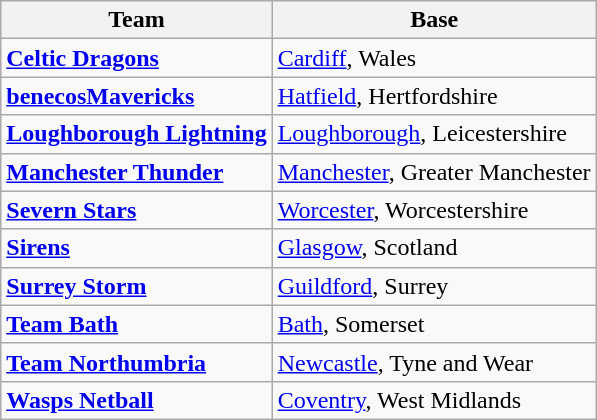<table class="wikitable">
<tr>
<th>Team</th>
<th>Base</th>
</tr>
<tr>
<td> <strong><a href='#'>Celtic Dragons</a></strong></td>
<td><a href='#'>Cardiff</a>, Wales</td>
</tr>
<tr>
<td> <strong><a href='#'>benecosMavericks</a></strong></td>
<td><a href='#'>Hatfield</a>, Hertfordshire</td>
</tr>
<tr>
<td> <strong><a href='#'>Loughborough Lightning</a></strong></td>
<td><a href='#'>Loughborough</a>, Leicestershire</td>
</tr>
<tr>
<td> <strong><a href='#'>Manchester Thunder</a></strong></td>
<td><a href='#'>Manchester</a>, Greater Manchester</td>
</tr>
<tr>
<td><strong><a href='#'>Severn Stars</a></strong></td>
<td><a href='#'>Worcester</a>, Worcestershire</td>
</tr>
<tr>
<td><strong><a href='#'>Sirens</a></strong></td>
<td><a href='#'>Glasgow</a>, Scotland</td>
</tr>
<tr>
<td> <strong><a href='#'>Surrey Storm</a></strong></td>
<td><a href='#'>Guildford</a>, Surrey</td>
</tr>
<tr>
<td> <strong><a href='#'>Team Bath</a></strong></td>
<td><a href='#'>Bath</a>, Somerset</td>
</tr>
<tr>
<td> <strong><a href='#'>Team Northumbria</a></strong></td>
<td><a href='#'>Newcastle</a>, Tyne and Wear</td>
</tr>
<tr>
<td><strong><a href='#'>Wasps Netball</a></strong></td>
<td><a href='#'>Coventry</a>, West Midlands</td>
</tr>
</table>
